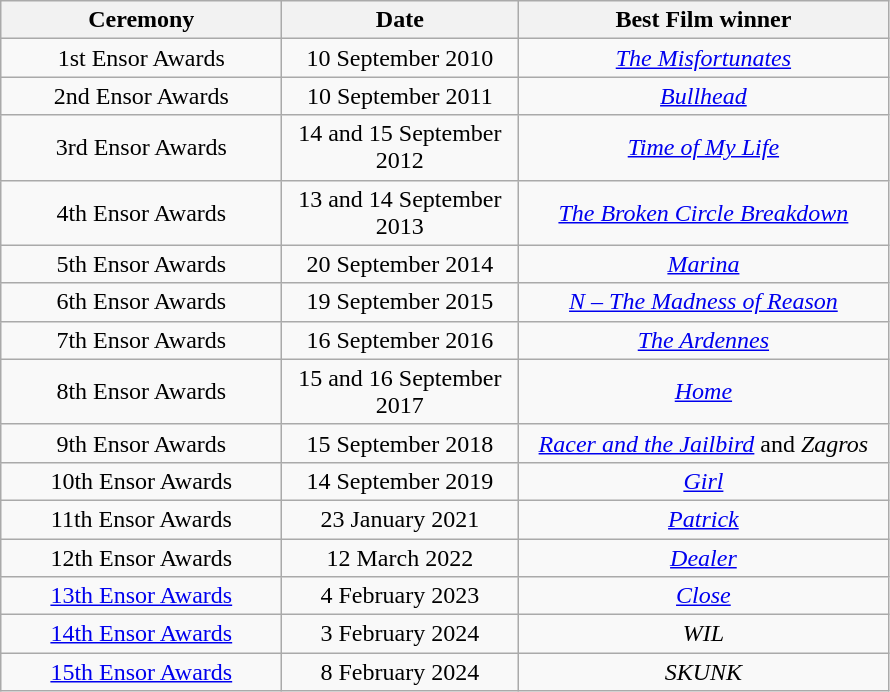<table class="wikitable sortable" style="text-align: center">
<tr>
<th style="width:180px;">Ceremony</th>
<th style="width:150px;">Date</th>
<th style="width:240px;">Best Film winner</th>
</tr>
<tr>
<td>1st Ensor Awards</td>
<td>10 September 2010</td>
<td><em><a href='#'>The Misfortunates</a></em></td>
</tr>
<tr>
<td>2nd Ensor Awards</td>
<td>10 September 2011</td>
<td><em><a href='#'>Bullhead</a></em></td>
</tr>
<tr>
<td>3rd Ensor Awards</td>
<td>14 and 15 September 2012</td>
<td><em><a href='#'>Time of My Life</a></em></td>
</tr>
<tr>
<td>4th Ensor Awards</td>
<td>13 and 14 September 2013</td>
<td><em><a href='#'>The Broken Circle Breakdown</a></em></td>
</tr>
<tr>
<td>5th Ensor Awards</td>
<td>20 September 2014</td>
<td><em><a href='#'>Marina</a></em></td>
</tr>
<tr>
<td>6th Ensor Awards</td>
<td>19 September 2015</td>
<td><em><a href='#'>N – The Madness of Reason</a></em></td>
</tr>
<tr>
<td>7th Ensor Awards</td>
<td>16 September 2016</td>
<td><em><a href='#'>The Ardennes</a></em></td>
</tr>
<tr>
<td>8th Ensor Awards</td>
<td>15 and 16 September 2017</td>
<td><em><a href='#'>Home</a></em></td>
</tr>
<tr>
<td>9th Ensor Awards</td>
<td>15 September 2018</td>
<td><em><a href='#'>Racer and the Jailbird</a></em> and <em>Zagros</em></td>
</tr>
<tr>
<td>10th Ensor Awards</td>
<td>14 September 2019</td>
<td><em><a href='#'>Girl</a></em></td>
</tr>
<tr>
<td>11th Ensor Awards</td>
<td>23 January 2021</td>
<td><em><a href='#'>Patrick</a></em></td>
</tr>
<tr>
<td>12th Ensor Awards</td>
<td>12 March 2022</td>
<td><em><a href='#'>Dealer</a></em></td>
</tr>
<tr>
<td><a href='#'>13th Ensor Awards</a></td>
<td>4 February 2023</td>
<td><em><a href='#'>Close</a></em></td>
</tr>
<tr>
<td><a href='#'>14th Ensor Awards</a></td>
<td>3 February 2024</td>
<td><em>WIL</em></td>
</tr>
<tr>
<td><a href='#'>15th Ensor Awards</a></td>
<td>8 February 2024</td>
<td><em>SKUNK</em></td>
</tr>
</table>
